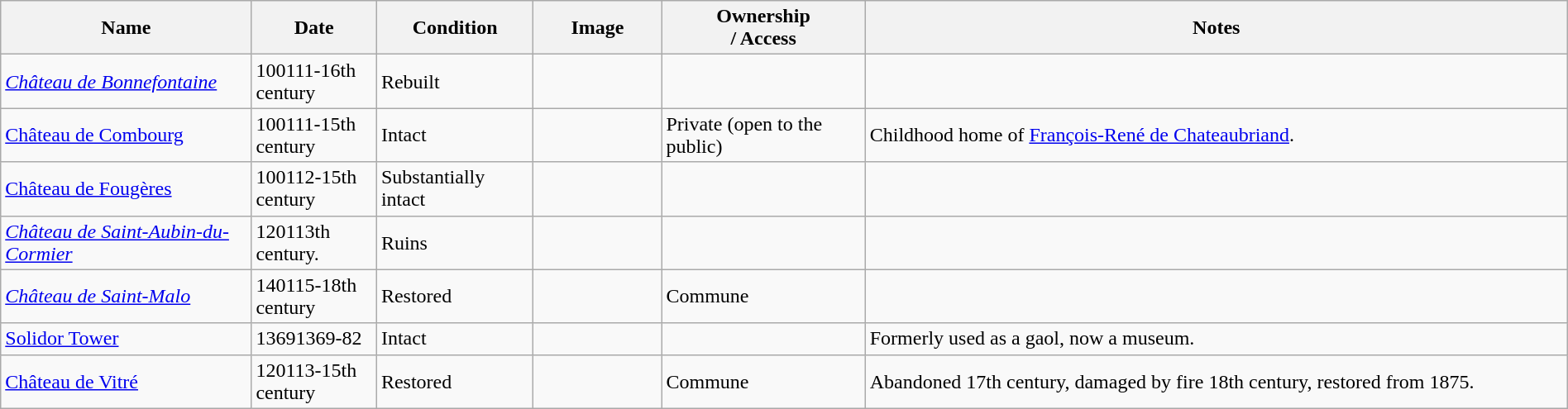<table class="wikitable sortable" width="100%">
<tr>
<th width="16%">Name<br></th>
<th width="8%">Date<br></th>
<th width="10%">Condition<br></th>
<th class="unsortable" width="96px">Image</th>
<th width="13%">Ownership<br>/ Access</th>
<th class="unsortable">Notes</th>
</tr>
<tr>
<td><em><a href='#'>Château de Bonnefontaine</a></em></td>
<td><span>1001</span>11-16th century</td>
<td>Rebuilt</td>
<td></td>
<td></td>
<td></td>
</tr>
<tr>
<td><a href='#'>Château de Combourg</a></td>
<td><span>1001</span>11-15th century</td>
<td>Intact</td>
<td></td>
<td>Private (open to the public)</td>
<td>Childhood home of <a href='#'>François-René de Chateaubriand</a>.</td>
</tr>
<tr>
<td><a href='#'>Château de Fougères</a></td>
<td><span>1001</span>12-15th century</td>
<td>Substantially intact</td>
<td></td>
<td></td>
<td></td>
</tr>
<tr>
<td><em><a href='#'>Château de Saint-Aubin-du-Cormier</a></em></td>
<td><span>1201</span>13th century.</td>
<td>Ruins</td>
<td></td>
<td></td>
<td></td>
</tr>
<tr>
<td><em><a href='#'>Château de Saint-Malo</a></em></td>
<td><span>1401</span>15-18th century</td>
<td>Restored</td>
<td></td>
<td>Commune</td>
<td></td>
</tr>
<tr>
<td><a href='#'>Solidor Tower</a></td>
<td><span>1369</span>1369-82</td>
<td>Intact</td>
<td></td>
<td></td>
<td>Formerly used as a gaol, now a museum.</td>
</tr>
<tr>
<td><a href='#'>Château de Vitré</a></td>
<td><span>1201</span>13-15th century</td>
<td>Restored</td>
<td></td>
<td>Commune</td>
<td>Abandoned 17th century, damaged by fire 18th century, restored from 1875.</td>
</tr>
</table>
